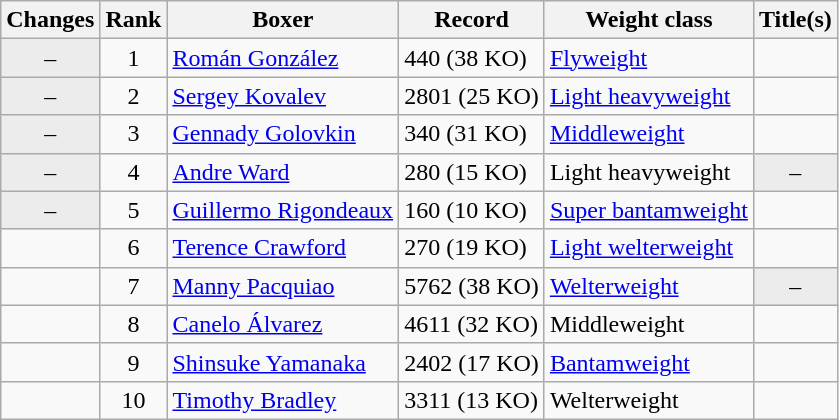<table class="wikitable ">
<tr>
<th>Changes</th>
<th>Rank</th>
<th>Boxer</th>
<th>Record</th>
<th>Weight class</th>
<th>Title(s)</th>
</tr>
<tr>
<td align=center bgcolor=#ECECEC>–</td>
<td align=center>1</td>
<td><a href='#'>Román González</a></td>
<td>440 (38 KO)</td>
<td><a href='#'>Flyweight</a></td>
<td></td>
</tr>
<tr>
<td align=center bgcolor=#ECECEC>–</td>
<td align=center>2</td>
<td><a href='#'>Sergey Kovalev</a></td>
<td>2801 (25 KO)</td>
<td><a href='#'>Light heavyweight</a></td>
<td></td>
</tr>
<tr>
<td align=center bgcolor=#ECECEC>–</td>
<td align=center>3</td>
<td><a href='#'>Gennady Golovkin</a></td>
<td>340 (31 KO)</td>
<td><a href='#'>Middleweight</a></td>
<td></td>
</tr>
<tr>
<td align=center bgcolor=#ECECEC>–</td>
<td align=center>4</td>
<td><a href='#'>Andre Ward</a></td>
<td>280 (15 KO)</td>
<td>Light heavyweight</td>
<td align=center bgcolor=#ECECEC data-sort-value="Z">–</td>
</tr>
<tr>
<td align=center bgcolor=#ECECEC>–</td>
<td align=center>5</td>
<td><a href='#'>Guillermo Rigondeaux</a></td>
<td>160 (10 KO)</td>
<td><a href='#'>Super bantamweight</a></td>
<td></td>
</tr>
<tr>
<td align=center></td>
<td align=center>6</td>
<td><a href='#'>Terence Crawford</a></td>
<td>270 (19 KO)</td>
<td><a href='#'>Light welterweight</a></td>
<td></td>
</tr>
<tr>
<td align=center></td>
<td align=center>7</td>
<td><a href='#'>Manny Pacquiao</a></td>
<td>5762 (38 KO)</td>
<td><a href='#'>Welterweight</a></td>
<td align=center bgcolor=#ECECEC data-sort-value="Z">–</td>
</tr>
<tr>
<td align=center></td>
<td align=center>8</td>
<td><a href='#'>Canelo Álvarez</a></td>
<td>4611 (32 KO)</td>
<td>Middleweight</td>
<td></td>
</tr>
<tr>
<td align=center></td>
<td align=center>9</td>
<td><a href='#'>Shinsuke Yamanaka</a></td>
<td>2402 (17 KO)</td>
<td><a href='#'>Bantamweight</a></td>
<td></td>
</tr>
<tr>
<td align=center></td>
<td align=center>10</td>
<td><a href='#'>Timothy Bradley</a></td>
<td>3311 (13 KO)</td>
<td>Welterweight</td>
<td></td>
</tr>
</table>
